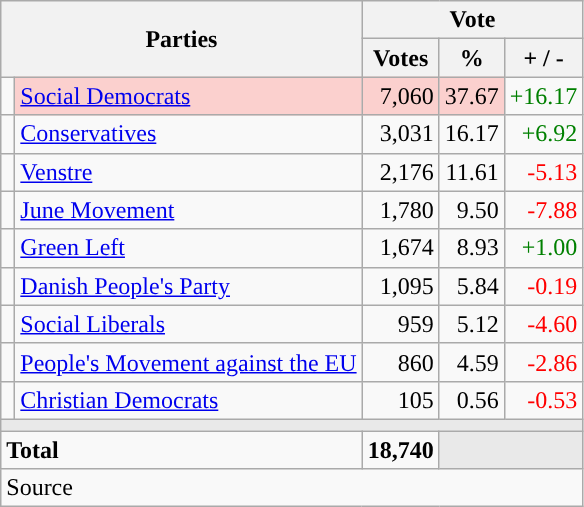<table class="wikitable" style="text-align:right;">
<tr>
<th style="text-align:centre;" rowspan="2" colspan="2" width="225">Parties</th>
<th colspan="3">Vote</th>
</tr>
<tr>
<th width="15">Votes</th>
<th width="15">%</th>
<th width="15">+ / -</th>
</tr>
<tr>
<td width="2" style="color:inherit;background:"></td>
<td bgcolor=#fbd0ce   align="left"><a href='#'>Social Democrats</a></td>
<td bgcolor=#fbd0ce>7,060</td>
<td bgcolor=#fbd0ce>37.67</td>
<td style=color:green;>+16.17</td>
</tr>
<tr>
<td width="2" style="color:inherit;background:"></td>
<td align="left"><a href='#'>Conservatives</a></td>
<td>3,031</td>
<td>16.17</td>
<td style=color:green;>+6.92</td>
</tr>
<tr>
<td width="2" style="color:inherit;background:"></td>
<td align="left"><a href='#'>Venstre</a></td>
<td>2,176</td>
<td>11.61</td>
<td style=color:red;>-5.13</td>
</tr>
<tr>
<td width="2" style="color:inherit;background:"></td>
<td align="left"><a href='#'>June Movement</a></td>
<td>1,780</td>
<td>9.50</td>
<td style=color:red;>-7.88</td>
</tr>
<tr>
<td width="2" style="color:inherit;background:"></td>
<td align="left"><a href='#'>Green Left</a></td>
<td>1,674</td>
<td>8.93</td>
<td style=color:green;>+1.00</td>
</tr>
<tr>
<td width="2" style="color:inherit;background:"></td>
<td align="left"><a href='#'>Danish People's Party</a></td>
<td>1,095</td>
<td>5.84</td>
<td style=color:red;>-0.19</td>
</tr>
<tr>
<td width="2" style="color:inherit;background:"></td>
<td align="left"><a href='#'>Social Liberals</a></td>
<td>959</td>
<td>5.12</td>
<td style=color:red;>-4.60</td>
</tr>
<tr>
<td width="2" style="color:inherit;background:"></td>
<td align="left"><a href='#'>People's Movement against the EU</a></td>
<td>860</td>
<td>4.59</td>
<td style=color:red;>-2.86</td>
</tr>
<tr>
<td width="2" style="color:inherit;background:"></td>
<td align="left"><a href='#'>Christian Democrats</a></td>
<td>105</td>
<td>0.56</td>
<td style=color:red;>-0.53</td>
</tr>
<tr>
<td colspan="7" bgcolor="#E9E9E9"></td>
</tr>
<tr>
<td align="left" colspan="2"><strong>Total</strong></td>
<td><strong>18,740</strong></td>
<td bgcolor="#E9E9E9" colspan="2"></td>
</tr>
<tr>
<td align="left" colspan="6">Source</td>
</tr>
</table>
